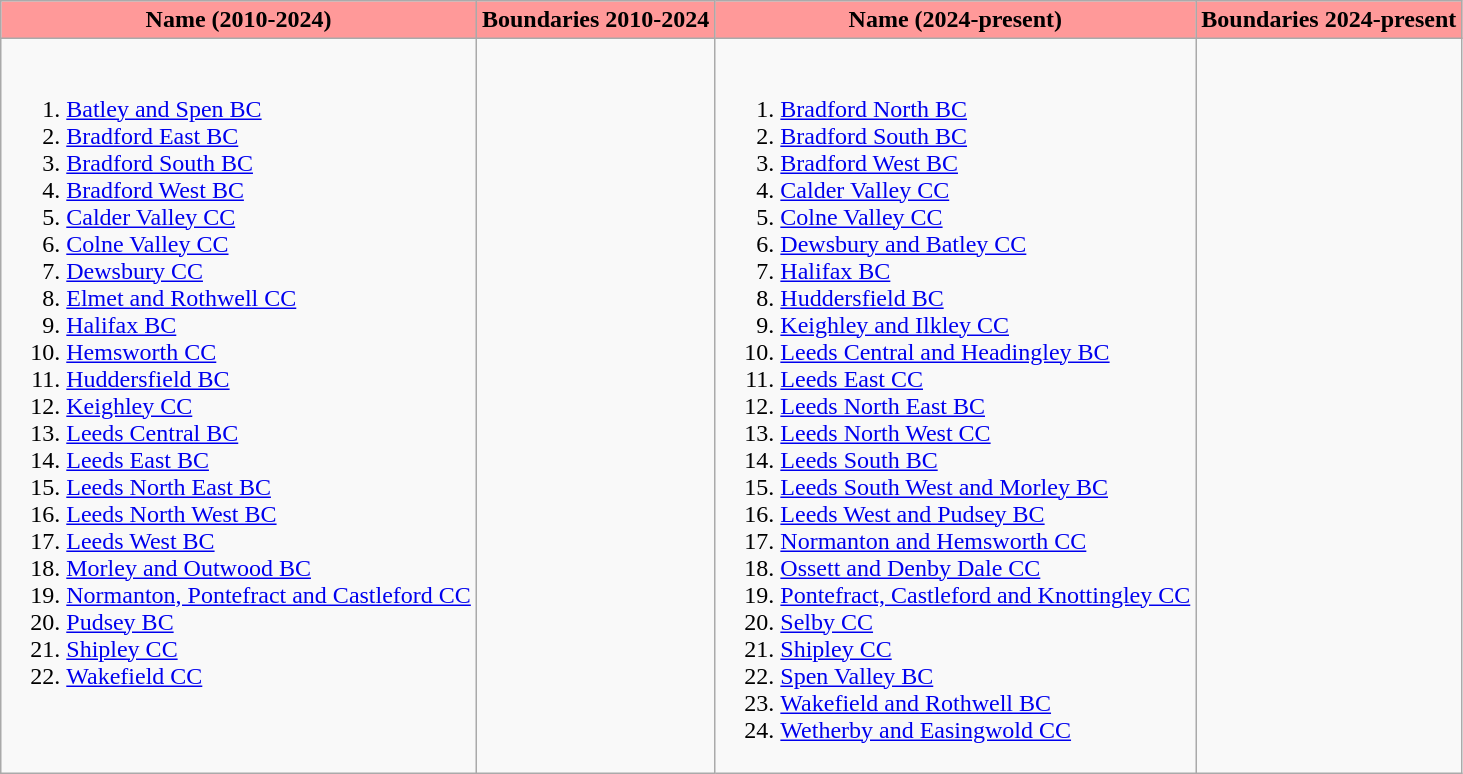<table class="wikitable">
<tr>
<th style="background-color:#ff9999">Name (2010-2024)</th>
<th style="background-color:#ff9999">Boundaries 2010-2024</th>
<th style="background-color:#ff9999">Name (2024-present)</th>
<th style="background-color:#ff9999">Boundaries 2024-present</th>
</tr>
<tr>
<td valign="top"><br><ol><li><a href='#'>Batley and Spen BC</a></li><li><a href='#'>Bradford East BC</a></li><li><a href='#'>Bradford South BC</a></li><li><a href='#'>Bradford West BC</a></li><li><a href='#'>Calder Valley CC</a></li><li><a href='#'>Colne Valley CC</a></li><li><a href='#'>Dewsbury CC</a></li><li><a href='#'>Elmet and Rothwell CC</a></li><li><a href='#'>Halifax BC</a></li><li><a href='#'>Hemsworth CC</a></li><li><a href='#'>Huddersfield BC</a></li><li><a href='#'>Keighley CC</a></li><li><a href='#'>Leeds Central BC</a></li><li><a href='#'>Leeds East BC</a></li><li><a href='#'>Leeds North East BC</a></li><li><a href='#'>Leeds North West BC</a></li><li><a href='#'>Leeds West BC</a></li><li><a href='#'>Morley and Outwood BC</a></li><li><a href='#'>Normanton, Pontefract and Castleford CC</a></li><li><a href='#'>Pudsey BC</a></li><li><a href='#'>Shipley CC</a></li><li><a href='#'>Wakefield CC</a></li></ol></td>
<td></td>
<td valign="top"><br><ol><li><a href='#'>Bradford North BC</a></li><li><a href='#'>Bradford South BC</a></li><li><a href='#'>Bradford West BC</a></li><li><a href='#'>Calder Valley CC</a></li><li><a href='#'>Colne Valley CC</a></li><li><a href='#'>Dewsbury and Batley CC</a></li><li><a href='#'>Halifax BC</a></li><li><a href='#'>Huddersfield BC</a></li><li><a href='#'>Keighley and Ilkley CC</a></li><li><a href='#'>Leeds Central and Headingley BC</a></li><li><a href='#'>Leeds East CC</a></li><li><a href='#'>Leeds North East BC</a></li><li><a href='#'>Leeds North West CC</a></li><li><a href='#'>Leeds South BC</a></li><li><a href='#'>Leeds South West and Morley BC</a></li><li><a href='#'>Leeds West and Pudsey BC</a></li><li><a href='#'>Normanton and Hemsworth CC</a></li><li><a href='#'>Ossett and Denby Dale CC</a></li><li><a href='#'>Pontefract, Castleford and Knottingley CC</a></li><li><a href='#'>Selby CC</a></li><li><a href='#'>Shipley CC</a></li><li><a href='#'>Spen Valley BC</a></li><li><a href='#'>Wakefield and Rothwell BC</a></li><li><a href='#'>Wetherby and Easingwold CC</a></li></ol></td>
<td></td>
</tr>
</table>
